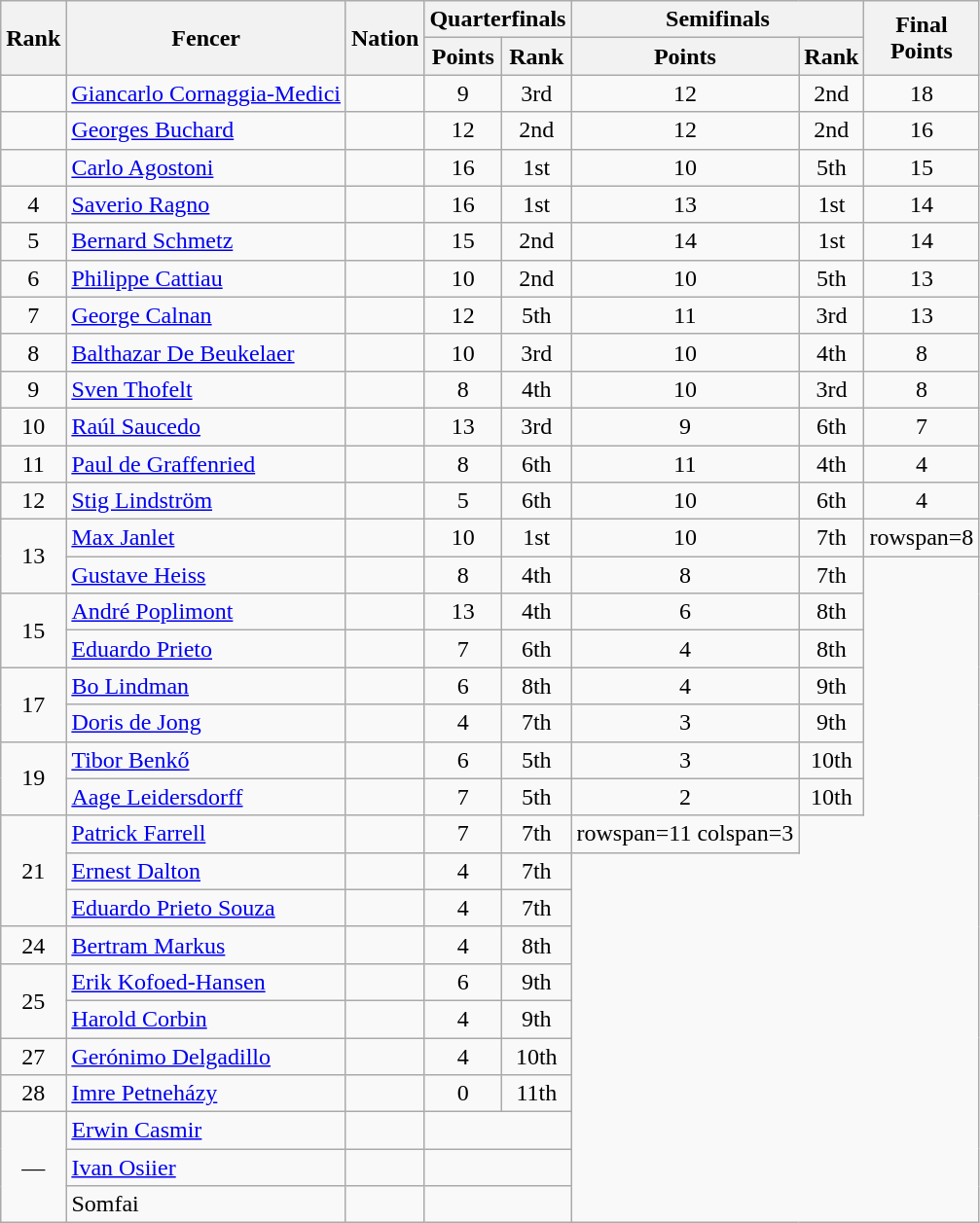<table class="wikitable sortable" style="text-align:center">
<tr>
<th rowspan=2>Rank</th>
<th rowspan=2>Fencer</th>
<th rowspan=2>Nation</th>
<th colspan=2>Quarterfinals</th>
<th colspan=2>Semifinals</th>
<th rowspan=2>Final<br>Points</th>
</tr>
<tr>
<th>Points</th>
<th>Rank</th>
<th>Points</th>
<th>Rank</th>
</tr>
<tr>
<td></td>
<td align=left><a href='#'>Giancarlo Cornaggia-Medici</a></td>
<td align=left></td>
<td>9</td>
<td data-sort-value=3>3rd</td>
<td>12</td>
<td data-sort-value=2>2nd</td>
<td>18</td>
</tr>
<tr>
<td></td>
<td align=left><a href='#'>Georges Buchard</a></td>
<td align=left></td>
<td>12</td>
<td data-sort-value=2>2nd</td>
<td>12</td>
<td data-sort-value=2>2nd</td>
<td>16</td>
</tr>
<tr>
<td></td>
<td align=left><a href='#'>Carlo Agostoni</a></td>
<td align=left></td>
<td>16</td>
<td data-sort-value=1>1st</td>
<td>10</td>
<td data-sort-value=5>5th</td>
<td>15</td>
</tr>
<tr>
<td>4</td>
<td align=left><a href='#'>Saverio Ragno</a></td>
<td align=left></td>
<td>16</td>
<td data-sort-value=1>1st</td>
<td>13</td>
<td data-sort-value=1>1st</td>
<td>14</td>
</tr>
<tr>
<td>5</td>
<td align=left><a href='#'>Bernard Schmetz</a></td>
<td align=left></td>
<td>15</td>
<td data-sort-value=2>2nd</td>
<td>14</td>
<td data-sort-value=1>1st</td>
<td>14</td>
</tr>
<tr>
<td>6</td>
<td align=left><a href='#'>Philippe Cattiau</a></td>
<td align=left></td>
<td>10</td>
<td data-sort-value=2>2nd</td>
<td>10</td>
<td data-sort-value=5>5th</td>
<td>13</td>
</tr>
<tr>
<td>7</td>
<td align=left><a href='#'>George Calnan</a></td>
<td align=left></td>
<td>12</td>
<td data-sort-value=5>5th</td>
<td>11</td>
<td data-sort-value=3>3rd</td>
<td>13</td>
</tr>
<tr>
<td>8</td>
<td align=left><a href='#'>Balthazar De Beukelaer</a></td>
<td align=left></td>
<td>10</td>
<td data-sort-value=3>3rd</td>
<td>10</td>
<td data-sort-value=4>4th</td>
<td>8</td>
</tr>
<tr>
<td>9</td>
<td align=left><a href='#'>Sven Thofelt</a></td>
<td align=left></td>
<td>8</td>
<td data-sort-value=4>4th</td>
<td>10</td>
<td data-sort-value=3>3rd</td>
<td>8</td>
</tr>
<tr>
<td>10</td>
<td align=left><a href='#'>Raúl Saucedo</a></td>
<td align=left></td>
<td>13</td>
<td data-sort-value=3>3rd</td>
<td>9</td>
<td data-sort-value=6>6th</td>
<td>7</td>
</tr>
<tr>
<td>11</td>
<td align=left><a href='#'>Paul de Graffenried</a></td>
<td align=left></td>
<td>8</td>
<td data-sort-value=6>6th</td>
<td>11</td>
<td data-sort-value=4>4th</td>
<td>4</td>
</tr>
<tr>
<td>12</td>
<td align=left><a href='#'>Stig Lindström</a></td>
<td align=left></td>
<td>5</td>
<td data-sort-value=6>6th</td>
<td>10</td>
<td data-sort-value=6>6th</td>
<td>4</td>
</tr>
<tr>
<td rowspan=2>13</td>
<td align=left><a href='#'>Max Janlet</a></td>
<td align=left></td>
<td>10</td>
<td data-sort-value=1>1st</td>
<td>10</td>
<td data-sort-value=7>7th</td>
<td>rowspan=8 </td>
</tr>
<tr>
<td align=left><a href='#'>Gustave Heiss</a></td>
<td align=left></td>
<td>8</td>
<td data-sort-value=4>4th</td>
<td>8</td>
<td data-sort-value=7>7th</td>
</tr>
<tr>
<td rowspan=2>15</td>
<td align=left><a href='#'>André Poplimont</a></td>
<td align=left></td>
<td>13</td>
<td data-sort-value=4>4th</td>
<td>6</td>
<td data-sort-value=8>8th</td>
</tr>
<tr>
<td align=left><a href='#'>Eduardo Prieto</a></td>
<td align=left></td>
<td>7</td>
<td data-sort-value=6>6th</td>
<td>4</td>
<td data-sort-value=8>8th</td>
</tr>
<tr>
<td rowspan=2>17</td>
<td align=left><a href='#'>Bo Lindman</a></td>
<td align=left></td>
<td>6</td>
<td data-sort-value=8>8th</td>
<td>4</td>
<td data-sort-value=9>9th</td>
</tr>
<tr>
<td align=left><a href='#'>Doris de Jong</a></td>
<td align=left></td>
<td>4</td>
<td data-sort-value=7>7th</td>
<td>3</td>
<td data-sort-value=9>9th</td>
</tr>
<tr>
<td rowspan=2>19</td>
<td align=left><a href='#'>Tibor Benkő</a></td>
<td align=left></td>
<td>6</td>
<td data-sort-value=5>5th</td>
<td>3</td>
<td data-sort-value=10>10th</td>
</tr>
<tr>
<td align=left><a href='#'>Aage Leidersdorff</a></td>
<td align=left></td>
<td>7</td>
<td data-sort-value=5>5th</td>
<td>2</td>
<td data-sort-value=10>10th</td>
</tr>
<tr>
<td rowspan=3>21</td>
<td align=left><a href='#'>Patrick Farrell</a></td>
<td align=left></td>
<td>7</td>
<td data-sort-value=7>7th</td>
<td>rowspan=11 colspan=3 </td>
</tr>
<tr>
<td align=left><a href='#'>Ernest Dalton</a></td>
<td align=left></td>
<td>4</td>
<td data-sort-value=7>7th</td>
</tr>
<tr>
<td align=left><a href='#'>Eduardo Prieto Souza</a></td>
<td align=left></td>
<td>4</td>
<td data-sort-value=7>7th</td>
</tr>
<tr>
<td>24</td>
<td align=left><a href='#'>Bertram Markus</a></td>
<td align=left></td>
<td>4</td>
<td data-sort-value=8>8th</td>
</tr>
<tr>
<td rowspan=2>25</td>
<td align=left><a href='#'>Erik Kofoed-Hansen</a></td>
<td align=left></td>
<td>6</td>
<td data-sort-value=9>9th</td>
</tr>
<tr>
<td align=left><a href='#'>Harold Corbin</a></td>
<td align=left></td>
<td>4</td>
<td data-sort-value=9>9th</td>
</tr>
<tr>
<td>27</td>
<td align=left><a href='#'>Gerónimo Delgadillo</a></td>
<td align=left></td>
<td>4</td>
<td data-sort-value=10>10th</td>
</tr>
<tr>
<td>28</td>
<td align=left><a href='#'>Imre Petneházy</a></td>
<td align=left></td>
<td>0</td>
<td data-sort-value=11>11th</td>
</tr>
<tr>
<td rowspan=3 data-sort-value=29>—</td>
<td align=left><a href='#'>Erwin Casmir</a></td>
<td align=left></td>
<td colspan=2></td>
</tr>
<tr>
<td align=left><a href='#'>Ivan Osiier</a></td>
<td align=left></td>
<td colspan=2></td>
</tr>
<tr>
<td align=left>Somfai</td>
<td align=left></td>
<td colspan=2></td>
</tr>
</table>
